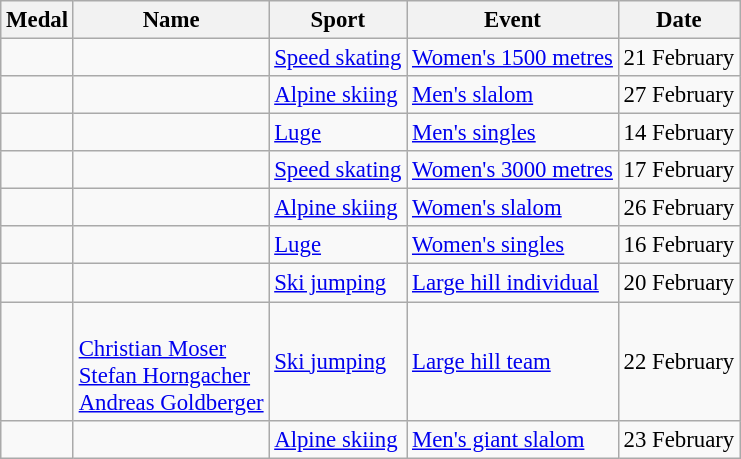<table class="wikitable sortable" style=font-size:95%>
<tr>
<th>Medal</th>
<th>Name</th>
<th>Sport</th>
<th>Event</th>
<th>Date</th>
</tr>
<tr>
<td></td>
<td></td>
<td><a href='#'>Speed skating</a></td>
<td><a href='#'>Women's 1500 metres</a></td>
<td>21 February</td>
</tr>
<tr>
<td></td>
<td></td>
<td><a href='#'>Alpine skiing</a></td>
<td><a href='#'>Men's slalom</a></td>
<td>27 February</td>
</tr>
<tr>
<td></td>
<td></td>
<td><a href='#'>Luge</a></td>
<td><a href='#'>Men's singles</a></td>
<td>14 February</td>
</tr>
<tr>
<td></td>
<td></td>
<td><a href='#'>Speed skating</a></td>
<td><a href='#'>Women's 3000 metres</a></td>
<td>17 February</td>
</tr>
<tr>
<td></td>
<td></td>
<td><a href='#'>Alpine skiing</a></td>
<td><a href='#'>Women's slalom</a></td>
<td>26 February</td>
</tr>
<tr>
<td></td>
<td></td>
<td><a href='#'>Luge</a></td>
<td><a href='#'>Women's singles</a></td>
<td>16 February</td>
</tr>
<tr>
<td></td>
<td></td>
<td><a href='#'>Ski jumping</a></td>
<td><a href='#'>Large hill individual</a></td>
<td>20 February</td>
</tr>
<tr>
<td></td>
<td> <br><a href='#'>Christian Moser</a> <br><a href='#'>Stefan Horngacher</a> <br><a href='#'>Andreas Goldberger</a></td>
<td><a href='#'>Ski jumping</a></td>
<td><a href='#'>Large hill team</a></td>
<td>22 February</td>
</tr>
<tr>
<td></td>
<td></td>
<td><a href='#'>Alpine skiing</a></td>
<td><a href='#'>Men's giant slalom</a></td>
<td>23 February</td>
</tr>
</table>
